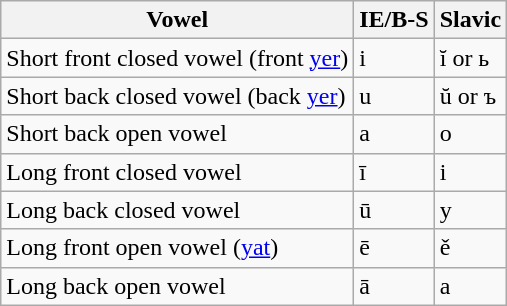<table class="wikitable">
<tr>
<th>Vowel</th>
<th>IE/B-S</th>
<th>Slavic</th>
</tr>
<tr>
<td>Short front closed vowel (front <a href='#'>yer</a>)</td>
<td>i</td>
<td>ĭ or ь</td>
</tr>
<tr>
<td>Short back closed vowel (back <a href='#'>yer</a>)</td>
<td>u</td>
<td>ŭ or ъ</td>
</tr>
<tr>
<td>Short back open vowel</td>
<td>a</td>
<td>o</td>
</tr>
<tr>
<td>Long front closed vowel</td>
<td>ī</td>
<td>i</td>
</tr>
<tr>
<td>Long back closed vowel</td>
<td>ū</td>
<td>y</td>
</tr>
<tr>
<td>Long front open vowel (<a href='#'>yat</a>)</td>
<td>ē</td>
<td>ě</td>
</tr>
<tr>
<td>Long back open vowel</td>
<td>ā</td>
<td>a</td>
</tr>
</table>
